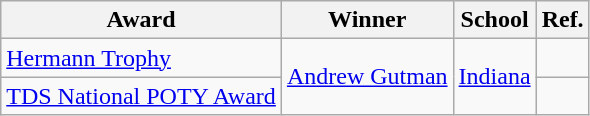<table class="wikitable">
<tr>
<th>Award</th>
<th>Winner</th>
<th>School</th>
<th>Ref.</th>
</tr>
<tr>
<td><a href='#'>Hermann Trophy</a></td>
<td rowspan="2"><a href='#'>Andrew Gutman</a></td>
<td rowspan="2"><a href='#'>Indiana</a></td>
<td></td>
</tr>
<tr>
<td><a href='#'>TDS National POTY Award</a></td>
<td></td>
</tr>
</table>
